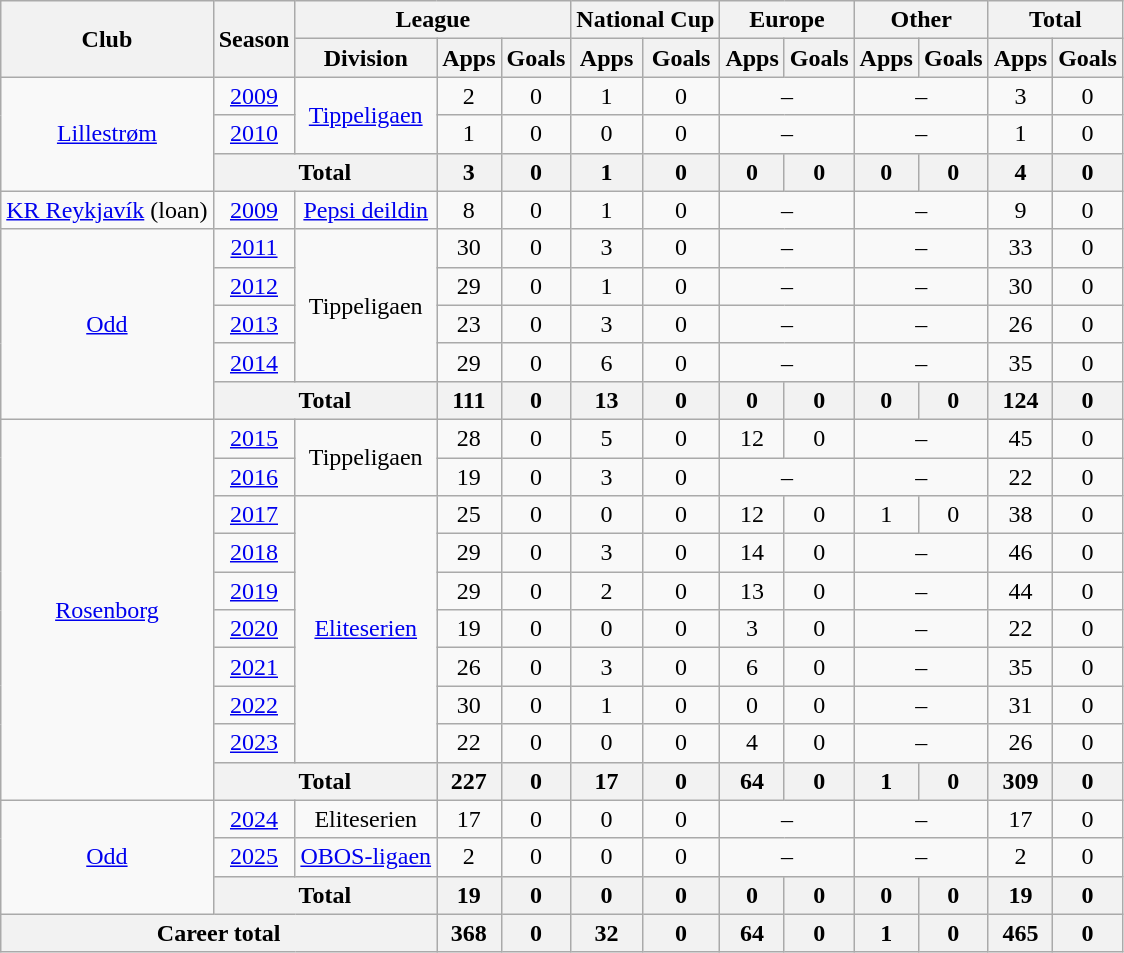<table class="wikitable" style="text-align:center">
<tr>
<th rowspan="2">Club</th>
<th rowspan="2">Season</th>
<th colspan="3">League</th>
<th colspan="2">National Cup</th>
<th colspan="2">Europe</th>
<th colspan="2">Other</th>
<th colspan="2">Total</th>
</tr>
<tr>
<th>Division</th>
<th>Apps</th>
<th>Goals</th>
<th>Apps</th>
<th>Goals</th>
<th>Apps</th>
<th>Goals</th>
<th>Apps</th>
<th>Goals</th>
<th>Apps</th>
<th>Goals</th>
</tr>
<tr>
<td rowspan="3"><a href='#'>Lillestrøm</a></td>
<td><a href='#'>2009</a></td>
<td rowspan="2"><a href='#'>Tippeligaen</a></td>
<td>2</td>
<td>0</td>
<td>1</td>
<td>0</td>
<td colspan="2">–</td>
<td colspan="2">–</td>
<td>3</td>
<td>0</td>
</tr>
<tr>
<td><a href='#'>2010</a></td>
<td>1</td>
<td>0</td>
<td>0</td>
<td>0</td>
<td colspan="2">–</td>
<td colspan="2">–</td>
<td>1</td>
<td>0</td>
</tr>
<tr>
<th colspan="2">Total</th>
<th>3</th>
<th>0</th>
<th>1</th>
<th>0</th>
<th>0</th>
<th>0</th>
<th>0</th>
<th>0</th>
<th>4</th>
<th>0</th>
</tr>
<tr>
<td><a href='#'>KR Reykjavík</a> (loan)</td>
<td><a href='#'>2009</a></td>
<td><a href='#'>Pepsi deildin</a></td>
<td>8</td>
<td>0</td>
<td>1</td>
<td>0</td>
<td colspan="2">–</td>
<td colspan="2">–</td>
<td>9</td>
<td>0</td>
</tr>
<tr>
<td rowspan="5"><a href='#'>Odd</a></td>
<td><a href='#'>2011</a></td>
<td rowspan="4">Tippeligaen</td>
<td>30</td>
<td>0</td>
<td>3</td>
<td>0</td>
<td colspan="2">–</td>
<td colspan="2">–</td>
<td>33</td>
<td>0</td>
</tr>
<tr>
<td><a href='#'>2012</a></td>
<td>29</td>
<td>0</td>
<td>1</td>
<td>0</td>
<td colspan="2">–</td>
<td colspan="2">–</td>
<td>30</td>
<td>0</td>
</tr>
<tr>
<td><a href='#'>2013</a></td>
<td>23</td>
<td>0</td>
<td>3</td>
<td>0</td>
<td colspan="2">–</td>
<td colspan="2">–</td>
<td>26</td>
<td>0</td>
</tr>
<tr>
<td><a href='#'>2014</a></td>
<td>29</td>
<td>0</td>
<td>6</td>
<td>0</td>
<td colspan="2">–</td>
<td colspan="2">–</td>
<td>35</td>
<td>0</td>
</tr>
<tr>
<th colspan="2">Total</th>
<th>111</th>
<th>0</th>
<th>13</th>
<th>0</th>
<th>0</th>
<th>0</th>
<th>0</th>
<th>0</th>
<th>124</th>
<th>0</th>
</tr>
<tr>
<td rowspan="10"><a href='#'>Rosenborg</a></td>
<td><a href='#'>2015</a></td>
<td rowspan="2">Tippeligaen</td>
<td>28</td>
<td>0</td>
<td>5</td>
<td>0</td>
<td>12</td>
<td>0</td>
<td colspan="2">–</td>
<td>45</td>
<td>0</td>
</tr>
<tr>
<td><a href='#'>2016</a></td>
<td>19</td>
<td>0</td>
<td>3</td>
<td>0</td>
<td colspan="2">–</td>
<td colspan="2">–</td>
<td>22</td>
<td>0</td>
</tr>
<tr>
<td><a href='#'>2017</a></td>
<td rowspan="7"><a href='#'>Eliteserien</a></td>
<td>25</td>
<td>0</td>
<td>0</td>
<td>0</td>
<td>12</td>
<td>0</td>
<td>1</td>
<td>0</td>
<td>38</td>
<td>0</td>
</tr>
<tr>
<td><a href='#'>2018</a></td>
<td>29</td>
<td>0</td>
<td>3</td>
<td>0</td>
<td>14</td>
<td>0</td>
<td colspan="2">–</td>
<td>46</td>
<td>0</td>
</tr>
<tr>
<td><a href='#'>2019</a></td>
<td>29</td>
<td>0</td>
<td>2</td>
<td>0</td>
<td>13</td>
<td>0</td>
<td colspan="2">–</td>
<td>44</td>
<td>0</td>
</tr>
<tr>
<td><a href='#'>2020</a></td>
<td>19</td>
<td>0</td>
<td>0</td>
<td>0</td>
<td>3</td>
<td>0</td>
<td colspan="2">–</td>
<td>22</td>
<td>0</td>
</tr>
<tr>
<td><a href='#'>2021</a></td>
<td>26</td>
<td>0</td>
<td>3</td>
<td>0</td>
<td>6</td>
<td>0</td>
<td colspan="2">–</td>
<td>35</td>
<td>0</td>
</tr>
<tr>
<td><a href='#'>2022</a></td>
<td>30</td>
<td>0</td>
<td>1</td>
<td>0</td>
<td>0</td>
<td>0</td>
<td colspan="2">–</td>
<td>31</td>
<td>0</td>
</tr>
<tr>
<td><a href='#'>2023</a></td>
<td>22</td>
<td>0</td>
<td>0</td>
<td>0</td>
<td>4</td>
<td>0</td>
<td colspan="2">–</td>
<td>26</td>
<td>0</td>
</tr>
<tr>
<th colspan="2">Total</th>
<th>227</th>
<th>0</th>
<th>17</th>
<th>0</th>
<th>64</th>
<th>0</th>
<th>1</th>
<th>0</th>
<th>309</th>
<th>0</th>
</tr>
<tr>
<td rowspan="3"><a href='#'>Odd</a></td>
<td><a href='#'>2024</a></td>
<td rowspan="1">Eliteserien</td>
<td>17</td>
<td>0</td>
<td>0</td>
<td>0</td>
<td colspan="2">–</td>
<td colspan="2">–</td>
<td>17</td>
<td>0</td>
</tr>
<tr>
<td><a href='#'>2025</a></td>
<td rowspan="1"><a href='#'>OBOS-ligaen</a></td>
<td>2</td>
<td>0</td>
<td>0</td>
<td>0</td>
<td colspan="2">–</td>
<td colspan="2">–</td>
<td>2</td>
<td>0</td>
</tr>
<tr>
<th colspan="2">Total</th>
<th>19</th>
<th>0</th>
<th>0</th>
<th>0</th>
<th>0</th>
<th>0</th>
<th>0</th>
<th>0</th>
<th>19</th>
<th>0</th>
</tr>
<tr>
<th colspan="3">Career total</th>
<th>368</th>
<th>0</th>
<th>32</th>
<th>0</th>
<th>64</th>
<th>0</th>
<th>1</th>
<th>0</th>
<th>465</th>
<th>0</th>
</tr>
</table>
